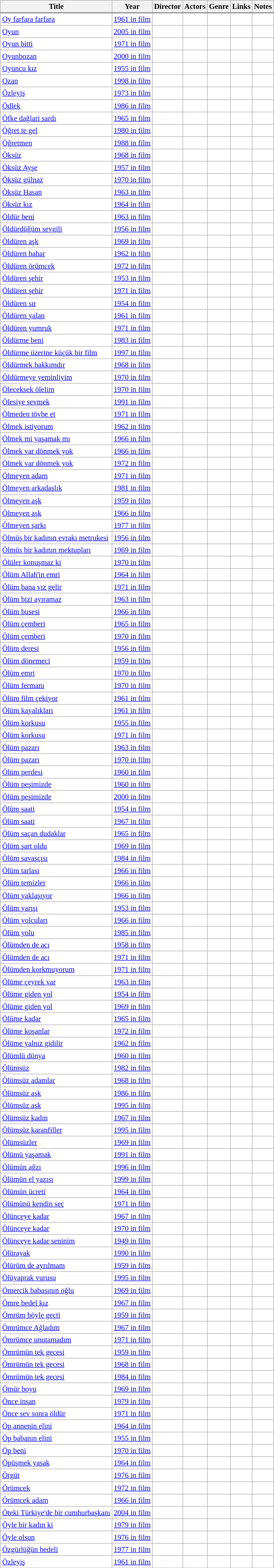<table class="sortable wikitable" align=left border=1 cellpadding=6 cellspacing=0 style="margin: 0 0 0 1em; background: #ffffff; border: 1px #aaaaaa solid; border-collapse: collapse; text-align:left; font-size: 95%;">
<tr style="text-align:center; background: #efefef; border-bottom:2px solid gray;">
<th>Title</th>
<th>Year</th>
<th>Director</th>
<th>Actors</th>
<th>Genre</th>
<th>Links</th>
<th>Notes</th>
</tr>
<tr>
<td><a href='#'>Oy farfara farfara</a></td>
<td><a href='#'>1961 in film</a></td>
<td></td>
<td></td>
<td></td>
<td></td>
<td></td>
</tr>
<tr>
<td><a href='#'>Oyun</a></td>
<td><a href='#'>2005 in film</a></td>
<td></td>
<td></td>
<td></td>
<td></td>
<td></td>
</tr>
<tr>
<td><a href='#'>Oyun bitti</a></td>
<td><a href='#'>1971 in film</a></td>
<td></td>
<td></td>
<td></td>
<td></td>
<td></td>
</tr>
<tr>
<td><a href='#'>Oyunbozan</a></td>
<td><a href='#'>2000 in film</a></td>
<td></td>
<td></td>
<td></td>
<td></td>
<td></td>
</tr>
<tr>
<td><a href='#'>Oyuncu kız</a></td>
<td><a href='#'>1955 in film</a></td>
<td></td>
<td></td>
<td></td>
<td></td>
<td></td>
</tr>
<tr>
<td><a href='#'>Ozan</a></td>
<td><a href='#'>1998 in film</a></td>
<td></td>
<td></td>
<td></td>
<td></td>
<td></td>
</tr>
<tr>
<td><a href='#'>Özleyiş</a></td>
<td><a href='#'>1973 in film</a></td>
<td></td>
<td></td>
<td></td>
<td></td>
<td></td>
</tr>
<tr>
<td><a href='#'>Ödlek</a></td>
<td><a href='#'>1986 in film</a></td>
<td></td>
<td></td>
<td></td>
<td></td>
<td></td>
</tr>
<tr>
<td><a href='#'>Öfke dağlari sardı</a></td>
<td><a href='#'>1965 in film</a></td>
<td></td>
<td></td>
<td></td>
<td></td>
<td></td>
</tr>
<tr>
<td><a href='#'>Öğret te gel</a></td>
<td><a href='#'>1980 in film</a></td>
<td></td>
<td></td>
<td></td>
<td></td>
<td></td>
</tr>
<tr>
<td><a href='#'>Öğretmen</a></td>
<td><a href='#'>1988 in film</a></td>
<td></td>
<td></td>
<td></td>
<td></td>
<td></td>
</tr>
<tr>
<td><a href='#'>Öksüz</a></td>
<td><a href='#'>1968 in film</a></td>
<td></td>
<td></td>
<td></td>
<td></td>
<td></td>
</tr>
<tr>
<td><a href='#'>Öksüz Ayşe</a></td>
<td><a href='#'>1957 in film</a></td>
<td></td>
<td></td>
<td></td>
<td></td>
<td></td>
</tr>
<tr>
<td><a href='#'>Öksüz gülnaz</a></td>
<td><a href='#'>1970 in film</a></td>
<td></td>
<td></td>
<td></td>
<td></td>
<td></td>
</tr>
<tr>
<td><a href='#'>Öksüz Hasan</a></td>
<td><a href='#'>1963 in film</a></td>
<td></td>
<td></td>
<td></td>
<td></td>
<td></td>
</tr>
<tr>
<td><a href='#'>Öksüz kız</a></td>
<td><a href='#'>1964 in film</a></td>
<td></td>
<td></td>
<td></td>
<td></td>
<td></td>
</tr>
<tr>
<td><a href='#'>Öldür beni</a></td>
<td><a href='#'>1963 in film</a></td>
<td></td>
<td></td>
<td></td>
<td></td>
<td></td>
</tr>
<tr>
<td><a href='#'>Öldürdüğüm sevgili</a></td>
<td><a href='#'>1956 in film</a></td>
<td></td>
<td></td>
<td></td>
<td></td>
<td></td>
</tr>
<tr>
<td><a href='#'>Öldüren aşk</a></td>
<td><a href='#'>1969 in film</a></td>
<td></td>
<td></td>
<td></td>
<td></td>
<td></td>
</tr>
<tr>
<td><a href='#'>Öldüren bahar</a></td>
<td><a href='#'>1962 in film</a></td>
<td></td>
<td></td>
<td></td>
<td></td>
<td></td>
</tr>
<tr>
<td><a href='#'>Öldüren örümcek</a></td>
<td><a href='#'>1972 in film</a></td>
<td></td>
<td></td>
<td></td>
<td></td>
<td></td>
</tr>
<tr>
<td><a href='#'>Öldüren şehir</a></td>
<td><a href='#'>1953 in film</a></td>
<td></td>
<td></td>
<td></td>
<td></td>
<td></td>
</tr>
<tr>
<td><a href='#'>Öldüren şehir</a></td>
<td><a href='#'>1971 in film</a></td>
<td></td>
<td></td>
<td></td>
<td></td>
<td></td>
</tr>
<tr>
<td><a href='#'>Öldüren sır</a></td>
<td><a href='#'>1954 in film</a></td>
<td></td>
<td></td>
<td></td>
<td></td>
<td></td>
</tr>
<tr>
<td><a href='#'>Öldüren yalan</a></td>
<td><a href='#'>1961 in film</a></td>
<td></td>
<td></td>
<td></td>
<td></td>
<td></td>
</tr>
<tr>
<td><a href='#'>Öldüren yumruk</a></td>
<td><a href='#'>1971 in film</a></td>
<td></td>
<td></td>
<td></td>
<td></td>
<td></td>
</tr>
<tr>
<td><a href='#'>Öldürme beni</a></td>
<td><a href='#'>1983 in film</a></td>
<td></td>
<td></td>
<td></td>
<td></td>
<td></td>
</tr>
<tr>
<td><a href='#'>Öldürme üzerine küçük bir film</a></td>
<td><a href='#'>1997 in film</a></td>
<td></td>
<td></td>
<td></td>
<td></td>
<td></td>
</tr>
<tr>
<td><a href='#'>Öldürmek hakkımdır</a></td>
<td><a href='#'>1968 in film</a></td>
<td></td>
<td></td>
<td></td>
<td></td>
<td></td>
</tr>
<tr>
<td><a href='#'>Öldürmeye yeminliyim</a></td>
<td><a href='#'>1970 in film</a></td>
<td></td>
<td></td>
<td></td>
<td></td>
<td></td>
</tr>
<tr>
<td><a href='#'>Öleceksek ölelim</a></td>
<td><a href='#'>1970 in film</a></td>
<td></td>
<td></td>
<td></td>
<td></td>
<td></td>
</tr>
<tr>
<td><a href='#'>Ölesiye sevmek</a></td>
<td><a href='#'>1991 in film</a></td>
<td></td>
<td></td>
<td></td>
<td></td>
<td></td>
</tr>
<tr>
<td><a href='#'>Ölmeden tövbe et</a></td>
<td><a href='#'>1971 in film</a></td>
<td></td>
<td></td>
<td></td>
<td></td>
<td></td>
</tr>
<tr>
<td><a href='#'>Ölmek istiyorum</a></td>
<td><a href='#'>1962 in film</a></td>
<td></td>
<td></td>
<td></td>
<td></td>
<td></td>
</tr>
<tr>
<td><a href='#'>Ölmek mi yaşamak mı</a></td>
<td><a href='#'>1966 in film</a></td>
<td></td>
<td></td>
<td></td>
<td></td>
<td></td>
</tr>
<tr>
<td><a href='#'>Ölmek var dönmek yok</a></td>
<td><a href='#'>1966 in film</a></td>
<td></td>
<td></td>
<td></td>
<td></td>
<td></td>
</tr>
<tr>
<td><a href='#'>Ölmek var dönmek yok</a></td>
<td><a href='#'>1972 in film</a></td>
<td></td>
<td></td>
<td></td>
<td></td>
<td></td>
</tr>
<tr>
<td><a href='#'>Ölmeyen adam</a></td>
<td><a href='#'>1971 in film</a></td>
<td></td>
<td></td>
<td></td>
<td></td>
<td></td>
</tr>
<tr>
<td><a href='#'>Ölmeyen arkadaşlık</a></td>
<td><a href='#'>1981 in film</a></td>
<td></td>
<td></td>
<td></td>
<td></td>
<td></td>
</tr>
<tr>
<td><a href='#'>Ölmeyen aşk</a></td>
<td><a href='#'>1959 in film</a></td>
<td></td>
<td></td>
<td></td>
<td></td>
<td></td>
</tr>
<tr>
<td><a href='#'>Ölmeyen aşk</a></td>
<td><a href='#'>1966 in film</a></td>
<td></td>
<td></td>
<td></td>
<td></td>
<td></td>
</tr>
<tr>
<td><a href='#'>Ölmeyen şarkı</a></td>
<td><a href='#'>1977 in film</a></td>
<td></td>
<td></td>
<td></td>
<td></td>
<td></td>
</tr>
<tr>
<td><a href='#'>Ölmüş bir kadının evrakı metrukesi</a></td>
<td><a href='#'>1956 in film</a></td>
<td></td>
<td></td>
<td></td>
<td></td>
<td></td>
</tr>
<tr>
<td><a href='#'>Ölmüs bir kadının mektupları</a></td>
<td><a href='#'>1969 in film</a></td>
<td></td>
<td></td>
<td></td>
<td></td>
<td></td>
</tr>
<tr>
<td><a href='#'>Ölüler konuşmaz ki</a></td>
<td><a href='#'>1970 in film</a></td>
<td></td>
<td></td>
<td></td>
<td></td>
<td></td>
</tr>
<tr>
<td><a href='#'>Ölüm Allah'in emri</a></td>
<td><a href='#'>1964 in film</a></td>
<td></td>
<td></td>
<td></td>
<td></td>
<td></td>
</tr>
<tr>
<td><a href='#'>Ölüm bana vız gelir</a></td>
<td><a href='#'>1971 in film</a></td>
<td></td>
<td></td>
<td></td>
<td></td>
<td></td>
</tr>
<tr>
<td><a href='#'>Ölüm bizi ayıramaz</a></td>
<td><a href='#'>1963 in film</a></td>
<td></td>
<td></td>
<td></td>
<td></td>
<td></td>
</tr>
<tr>
<td><a href='#'>Ölüm busesi</a></td>
<td><a href='#'>1966 in film</a></td>
<td></td>
<td></td>
<td></td>
<td></td>
<td></td>
</tr>
<tr>
<td><a href='#'>Ölüm çemberi</a></td>
<td><a href='#'>1965 in film</a></td>
<td></td>
<td></td>
<td></td>
<td></td>
<td></td>
</tr>
<tr>
<td><a href='#'>Ölüm çemberi</a></td>
<td><a href='#'>1970 in film</a></td>
<td></td>
<td></td>
<td></td>
<td></td>
<td></td>
</tr>
<tr>
<td><a href='#'>Ölüm deresi</a></td>
<td><a href='#'>1956 in film</a></td>
<td></td>
<td></td>
<td></td>
<td></td>
<td></td>
</tr>
<tr>
<td><a href='#'>Ölüm dönemeci</a></td>
<td><a href='#'>1959 in film</a></td>
<td></td>
<td></td>
<td></td>
<td></td>
<td></td>
</tr>
<tr>
<td><a href='#'>Ölüm emri</a></td>
<td><a href='#'>1970 in film</a></td>
<td></td>
<td></td>
<td></td>
<td></td>
<td></td>
</tr>
<tr>
<td><a href='#'>Ölüm fermanı</a></td>
<td><a href='#'>1970 in film</a></td>
<td></td>
<td></td>
<td></td>
<td></td>
<td></td>
</tr>
<tr>
<td><a href='#'>Ölüm film çekiyor</a></td>
<td><a href='#'>1961 in film</a></td>
<td></td>
<td></td>
<td></td>
<td></td>
<td></td>
</tr>
<tr>
<td><a href='#'>Ölüm kayalıkları</a></td>
<td><a href='#'>1961 in film</a></td>
<td></td>
<td></td>
<td></td>
<td></td>
<td></td>
</tr>
<tr>
<td><a href='#'>Ölüm korkusu</a></td>
<td><a href='#'>1955 in film</a></td>
<td></td>
<td></td>
<td></td>
<td></td>
<td></td>
</tr>
<tr>
<td><a href='#'>Ölüm korkusu</a></td>
<td><a href='#'>1971 in film</a></td>
<td></td>
<td></td>
<td></td>
<td></td>
<td></td>
</tr>
<tr>
<td><a href='#'>Ölüm pazarı</a></td>
<td><a href='#'>1963 in film</a></td>
<td></td>
<td></td>
<td></td>
<td></td>
<td></td>
</tr>
<tr>
<td><a href='#'>Ölüm pazarı</a></td>
<td><a href='#'>1970 in film</a></td>
<td></td>
<td></td>
<td></td>
<td></td>
<td></td>
</tr>
<tr>
<td><a href='#'>Ölüm perdesi</a></td>
<td><a href='#'>1960 in film</a></td>
<td></td>
<td></td>
<td></td>
<td></td>
<td></td>
</tr>
<tr>
<td><a href='#'>Ölüm peşimizde</a></td>
<td><a href='#'>1960 in film</a></td>
<td></td>
<td></td>
<td></td>
<td></td>
<td></td>
</tr>
<tr>
<td><a href='#'>Ölüm peşimizde</a></td>
<td><a href='#'>2000 in film</a></td>
<td></td>
<td></td>
<td></td>
<td></td>
<td></td>
</tr>
<tr>
<td><a href='#'>Ölüm saati</a></td>
<td><a href='#'>1954 in film</a></td>
<td></td>
<td></td>
<td></td>
<td></td>
<td></td>
</tr>
<tr>
<td><a href='#'>Ölüm saati</a></td>
<td><a href='#'>1967 in film</a></td>
<td></td>
<td></td>
<td></td>
<td></td>
<td></td>
</tr>
<tr>
<td><a href='#'>Ölüm saçan dudaklar</a></td>
<td><a href='#'>1965 in film</a></td>
<td></td>
<td></td>
<td></td>
<td></td>
<td></td>
</tr>
<tr>
<td><a href='#'>Ölüm şart oldu</a></td>
<td><a href='#'>1969 in film</a></td>
<td></td>
<td></td>
<td></td>
<td></td>
<td></td>
</tr>
<tr>
<td><a href='#'>Ölüm savaşçısı</a></td>
<td><a href='#'>1984 in film</a></td>
<td></td>
<td></td>
<td></td>
<td></td>
<td></td>
</tr>
<tr>
<td><a href='#'>Ölüm tarlası</a></td>
<td><a href='#'>1966 in film</a></td>
<td></td>
<td></td>
<td></td>
<td></td>
<td></td>
</tr>
<tr>
<td><a href='#'>Ölüm temizler</a></td>
<td><a href='#'>1966 in film</a></td>
<td></td>
<td></td>
<td></td>
<td></td>
<td></td>
</tr>
<tr>
<td><a href='#'>Ölüm yaklaşıyor</a></td>
<td><a href='#'>1966 in film</a></td>
<td></td>
<td></td>
<td></td>
<td></td>
<td></td>
</tr>
<tr>
<td><a href='#'>Ölüm yarışı</a></td>
<td><a href='#'>1953 in film</a></td>
<td></td>
<td></td>
<td></td>
<td></td>
<td></td>
</tr>
<tr>
<td><a href='#'>Ölüm yolcuları</a></td>
<td><a href='#'>1966 in film</a></td>
<td></td>
<td></td>
<td></td>
<td></td>
<td></td>
</tr>
<tr>
<td><a href='#'>Ölüm yolu</a></td>
<td><a href='#'>1985 in film</a></td>
<td></td>
<td></td>
<td></td>
<td></td>
<td></td>
</tr>
<tr>
<td><a href='#'>Ölümden de acı</a></td>
<td><a href='#'>1958 in film</a></td>
<td></td>
<td></td>
<td></td>
<td></td>
<td></td>
</tr>
<tr>
<td><a href='#'>Ölümden de acı</a></td>
<td><a href='#'>1971 in film</a></td>
<td></td>
<td></td>
<td></td>
<td></td>
<td></td>
</tr>
<tr>
<td><a href='#'>Ölümden korkmuyorum</a></td>
<td><a href='#'>1971 in film</a></td>
<td></td>
<td></td>
<td></td>
<td></td>
<td></td>
</tr>
<tr>
<td><a href='#'>Ölüme çeyrek var</a></td>
<td><a href='#'>1963 in film</a></td>
<td></td>
<td></td>
<td></td>
<td></td>
<td></td>
</tr>
<tr>
<td><a href='#'>Ölüme giden yol</a></td>
<td><a href='#'>1954 in film</a></td>
<td></td>
<td></td>
<td></td>
<td></td>
<td></td>
</tr>
<tr>
<td><a href='#'>Ölüme giden yol</a></td>
<td><a href='#'>1969 in film</a></td>
<td></td>
<td></td>
<td></td>
<td></td>
<td></td>
</tr>
<tr>
<td><a href='#'>Ölüme kadar</a></td>
<td><a href='#'>1965 in film</a></td>
<td></td>
<td></td>
<td></td>
<td></td>
<td></td>
</tr>
<tr>
<td><a href='#'>Ölüme koşanlar</a></td>
<td><a href='#'>1972 in film</a></td>
<td></td>
<td></td>
<td></td>
<td></td>
<td></td>
</tr>
<tr>
<td><a href='#'>Ölüme yalnız gidilir</a></td>
<td><a href='#'>1962 in film</a></td>
<td></td>
<td></td>
<td></td>
<td></td>
<td></td>
</tr>
<tr>
<td><a href='#'>Ölümlü dünya</a></td>
<td><a href='#'>1960 in film</a></td>
<td></td>
<td></td>
<td></td>
<td></td>
<td></td>
</tr>
<tr>
<td><a href='#'>Ölümsüz</a></td>
<td><a href='#'>1982 in film</a></td>
<td></td>
<td></td>
<td></td>
<td></td>
<td></td>
</tr>
<tr>
<td><a href='#'>Ölümsüz adamlar</a></td>
<td><a href='#'>1968 in film</a></td>
<td></td>
<td></td>
<td></td>
<td></td>
<td></td>
</tr>
<tr>
<td><a href='#'>Ölümsüz aşk</a></td>
<td><a href='#'>1986 in film</a></td>
<td></td>
<td></td>
<td></td>
<td></td>
<td></td>
</tr>
<tr>
<td><a href='#'>Ölümsüz aşk</a></td>
<td><a href='#'>1995 in film</a></td>
<td></td>
<td></td>
<td></td>
<td></td>
<td></td>
</tr>
<tr>
<td><a href='#'>Ölümsüz kadın</a></td>
<td><a href='#'>1967 in film</a></td>
<td></td>
<td></td>
<td></td>
<td></td>
<td></td>
</tr>
<tr>
<td><a href='#'>Ölümsüz karanfiller</a></td>
<td><a href='#'>1995 in film</a></td>
<td></td>
<td></td>
<td></td>
<td></td>
<td></td>
</tr>
<tr>
<td><a href='#'>Ölümsüzler</a></td>
<td><a href='#'>1969 in film</a></td>
<td></td>
<td></td>
<td></td>
<td></td>
<td></td>
</tr>
<tr>
<td><a href='#'>Ölümü yaşamak</a></td>
<td><a href='#'>1991 in film</a></td>
<td></td>
<td></td>
<td></td>
<td></td>
<td></td>
</tr>
<tr>
<td><a href='#'>Ölümün ağzı</a></td>
<td><a href='#'>1996 in film</a></td>
<td></td>
<td></td>
<td></td>
<td></td>
<td></td>
</tr>
<tr>
<td><a href='#'>Ölümün el yazısı</a></td>
<td><a href='#'>1999 in film</a></td>
<td></td>
<td></td>
<td></td>
<td></td>
<td></td>
</tr>
<tr>
<td><a href='#'>Ölümün ücreti</a></td>
<td><a href='#'>1964 in film</a></td>
<td></td>
<td></td>
<td></td>
<td></td>
<td></td>
</tr>
<tr>
<td><a href='#'>Ölümünü kendin seç</a></td>
<td><a href='#'>1971 in film</a></td>
<td></td>
<td></td>
<td></td>
<td></td>
<td></td>
</tr>
<tr>
<td><a href='#'>Ölünceye kadar</a></td>
<td><a href='#'>1967 in film</a></td>
<td></td>
<td></td>
<td></td>
<td></td>
<td></td>
</tr>
<tr>
<td><a href='#'>Ölünceye kadar</a></td>
<td><a href='#'>1970 in film</a></td>
<td></td>
<td></td>
<td></td>
<td></td>
<td></td>
</tr>
<tr>
<td><a href='#'>Ölünceye kadar seninim</a></td>
<td><a href='#'>1949 in film</a></td>
<td></td>
<td></td>
<td></td>
<td></td>
<td></td>
</tr>
<tr>
<td><a href='#'>Ölürayak</a></td>
<td><a href='#'>1990 in film</a></td>
<td></td>
<td></td>
<td></td>
<td></td>
<td></td>
</tr>
<tr>
<td><a href='#'>Ölürüm de ayrılmam</a></td>
<td><a href='#'>1959 in film</a></td>
<td></td>
<td></td>
<td></td>
<td></td>
<td></td>
</tr>
<tr>
<td><a href='#'>Ölüyaprak vurusu</a></td>
<td><a href='#'>1995 in film</a></td>
<td></td>
<td></td>
<td></td>
<td></td>
<td></td>
</tr>
<tr>
<td><a href='#'>Ömercik babasının oğlu</a></td>
<td><a href='#'>1969 in film</a></td>
<td></td>
<td></td>
<td></td>
<td></td>
<td></td>
</tr>
<tr>
<td><a href='#'>Ömre bedel kız</a></td>
<td><a href='#'>1967 in film</a></td>
<td></td>
<td></td>
<td></td>
<td></td>
<td></td>
</tr>
<tr>
<td><a href='#'>Ömrüm böyle geçti</a></td>
<td><a href='#'>1959 in film</a></td>
<td></td>
<td></td>
<td></td>
<td></td>
<td></td>
</tr>
<tr>
<td><a href='#'>Ömrümce Ağladım</a></td>
<td><a href='#'>1967 in film</a></td>
<td></td>
<td></td>
<td></td>
<td></td>
<td></td>
</tr>
<tr>
<td><a href='#'>Ömrümce unutamadım</a></td>
<td><a href='#'>1971 in film</a></td>
<td></td>
<td></td>
<td></td>
<td></td>
<td></td>
</tr>
<tr>
<td><a href='#'>Ömrümün tek gecesi</a></td>
<td><a href='#'>1959 in film</a></td>
<td></td>
<td></td>
<td></td>
<td></td>
<td></td>
</tr>
<tr>
<td><a href='#'>Ömrümün tek gecesi</a></td>
<td><a href='#'>1968 in film</a></td>
<td></td>
<td></td>
<td></td>
<td></td>
<td></td>
</tr>
<tr>
<td><a href='#'>Ömrümün tek gecesi</a></td>
<td><a href='#'>1984 in film</a></td>
<td></td>
<td></td>
<td></td>
<td></td>
<td></td>
</tr>
<tr>
<td><a href='#'>Ömür boyu</a></td>
<td><a href='#'>1969 in film</a></td>
<td></td>
<td></td>
<td></td>
<td></td>
<td></td>
</tr>
<tr>
<td><a href='#'>Önce insan</a></td>
<td><a href='#'>1979 in film</a></td>
<td></td>
<td></td>
<td></td>
<td></td>
<td></td>
</tr>
<tr>
<td><a href='#'>Önce sev sonra öldür</a></td>
<td><a href='#'>1971 in film</a></td>
<td></td>
<td></td>
<td></td>
<td></td>
<td></td>
</tr>
<tr>
<td><a href='#'>Öp annenin elini</a></td>
<td><a href='#'>1964 in film</a></td>
<td></td>
<td></td>
<td></td>
<td></td>
<td></td>
</tr>
<tr>
<td><a href='#'>Öp babanın elini</a></td>
<td><a href='#'>1955 in film</a></td>
<td></td>
<td></td>
<td></td>
<td></td>
<td></td>
</tr>
<tr>
<td><a href='#'>Öp beni</a></td>
<td><a href='#'>1970 in film</a></td>
<td></td>
<td></td>
<td></td>
<td></td>
<td></td>
</tr>
<tr>
<td><a href='#'>Öpüşmek yasak</a></td>
<td><a href='#'>1964 in film</a></td>
<td></td>
<td></td>
<td></td>
<td></td>
<td></td>
</tr>
<tr>
<td><a href='#'>Örgüt</a></td>
<td><a href='#'>1976 in film</a></td>
<td></td>
<td></td>
<td></td>
<td></td>
<td></td>
</tr>
<tr>
<td><a href='#'>Örümcek</a></td>
<td><a href='#'>1972 in film</a></td>
<td></td>
<td></td>
<td></td>
<td></td>
<td></td>
</tr>
<tr>
<td><a href='#'>Örümcek adam</a></td>
<td><a href='#'>1966 in film</a></td>
<td></td>
<td></td>
<td></td>
<td></td>
<td></td>
</tr>
<tr>
<td><a href='#'>Öteki Türkiye'de bir cumhurbaşkanı</a></td>
<td><a href='#'>2004 in film</a></td>
<td></td>
<td></td>
<td></td>
<td></td>
<td></td>
</tr>
<tr>
<td><a href='#'>Öyle bir kadın ki</a></td>
<td><a href='#'>1979 in film</a></td>
<td></td>
<td></td>
<td></td>
<td></td>
<td></td>
</tr>
<tr>
<td><a href='#'>Öyle olsun</a></td>
<td><a href='#'>1976 in film</a></td>
<td></td>
<td></td>
<td></td>
<td></td>
<td></td>
</tr>
<tr>
<td><a href='#'>Özgürlüğün bedeli</a></td>
<td><a href='#'>1977 in film</a></td>
<td></td>
<td></td>
<td></td>
<td></td>
<td></td>
</tr>
<tr>
<td><a href='#'>Özleyiş</a></td>
<td><a href='#'>1961 in film</a></td>
<td></td>
<td></td>
<td></td>
<td></td>
<td></td>
</tr>
<tr>
</tr>
</table>
